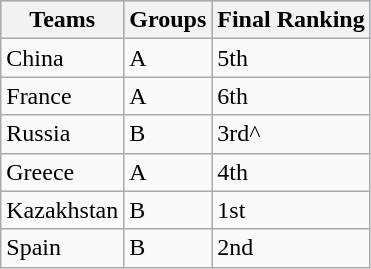<table class="wikitable sortable">
<tr style="background:#b0c4de; text-align:center;">
<th>Teams</th>
<th>Groups</th>
<th>Final Ranking</th>
</tr>
<tr>
<td>China</td>
<td>A</td>
<td>5th</td>
</tr>
<tr>
<td>France</td>
<td>A</td>
<td>6th</td>
</tr>
<tr>
<td>Russia</td>
<td>B</td>
<td>3rd^</td>
</tr>
<tr>
<td>Greece</td>
<td>A</td>
<td>4th</td>
</tr>
<tr>
<td>Kazakhstan</td>
<td>B</td>
<td>1st</td>
</tr>
<tr>
<td>Spain</td>
<td>B</td>
<td>2nd</td>
</tr>
</table>
